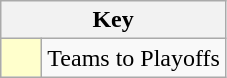<table class="wikitable" style="text-align: center;">
<tr>
<th colspan=2>Key</th>
</tr>
<tr>
<td style="background:#ffffcc; width:20px;"></td>
<td align=left>Teams to Playoffs</td>
</tr>
</table>
